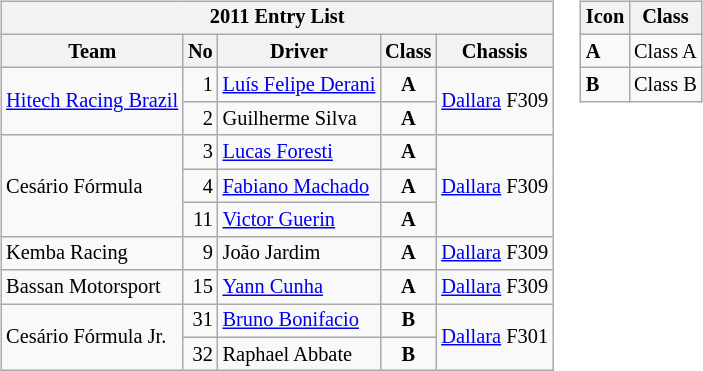<table>
<tr>
<td><br><table class="wikitable" style="font-size: 85%;">
<tr>
<th colspan=5>2011 Entry List</th>
</tr>
<tr>
<th>Team</th>
<th>No</th>
<th>Driver</th>
<th>Class</th>
<th>Chassis</th>
</tr>
<tr>
<td rowspan=2><a href='#'>Hitech Racing Brazil</a></td>
<td align=right>1</td>
<td> <a href='#'>Luís Felipe Derani</a></td>
<td align=center><strong><span>A</span></strong></td>
<td rowspan=2><a href='#'>Dallara</a> F309</td>
</tr>
<tr>
<td align=right>2</td>
<td> Guilherme Silva</td>
<td align=center><strong><span>A</span></strong></td>
</tr>
<tr>
<td rowspan=3>Cesário Fórmula</td>
<td align=right>3</td>
<td> <a href='#'>Lucas Foresti</a></td>
<td align=center><strong><span>A</span></strong></td>
<td rowspan=3><a href='#'>Dallara</a> F309</td>
</tr>
<tr>
<td align=right>4</td>
<td> <a href='#'>Fabiano Machado</a></td>
<td align=center><strong><span>A</span></strong></td>
</tr>
<tr>
<td align=right>11</td>
<td> <a href='#'>Victor Guerin</a></td>
<td align=center><strong><span>A</span></strong></td>
</tr>
<tr>
<td>Kemba Racing</td>
<td align=right>9</td>
<td> João Jardim</td>
<td align=center><strong><span>A</span></strong></td>
<td><a href='#'>Dallara</a> F309</td>
</tr>
<tr>
<td>Bassan Motorsport</td>
<td align=right>15</td>
<td> <a href='#'>Yann Cunha</a></td>
<td align=center><strong><span>A</span></strong></td>
<td><a href='#'>Dallara</a> F309</td>
</tr>
<tr>
<td rowspan=2>Cesário Fórmula Jr.</td>
<td align=right>31</td>
<td> <a href='#'>Bruno Bonifacio</a></td>
<td align=center><strong><span>B</span></strong></td>
<td rowspan=2><a href='#'>Dallara</a> F301</td>
</tr>
<tr>
<td align=right>32</td>
<td> Raphael Abbate</td>
<td align=center><strong><span>B</span></strong></td>
</tr>
</table>
</td>
<td valign="top"><br><table class="wikitable" style="font-size: 85%;">
<tr>
<th>Icon</th>
<th>Class</th>
</tr>
<tr>
<td><strong><span>A</span></strong></td>
<td>Class A</td>
</tr>
<tr>
<td><strong><span>B</span></strong></td>
<td>Class B</td>
</tr>
</table>
</td>
</tr>
</table>
